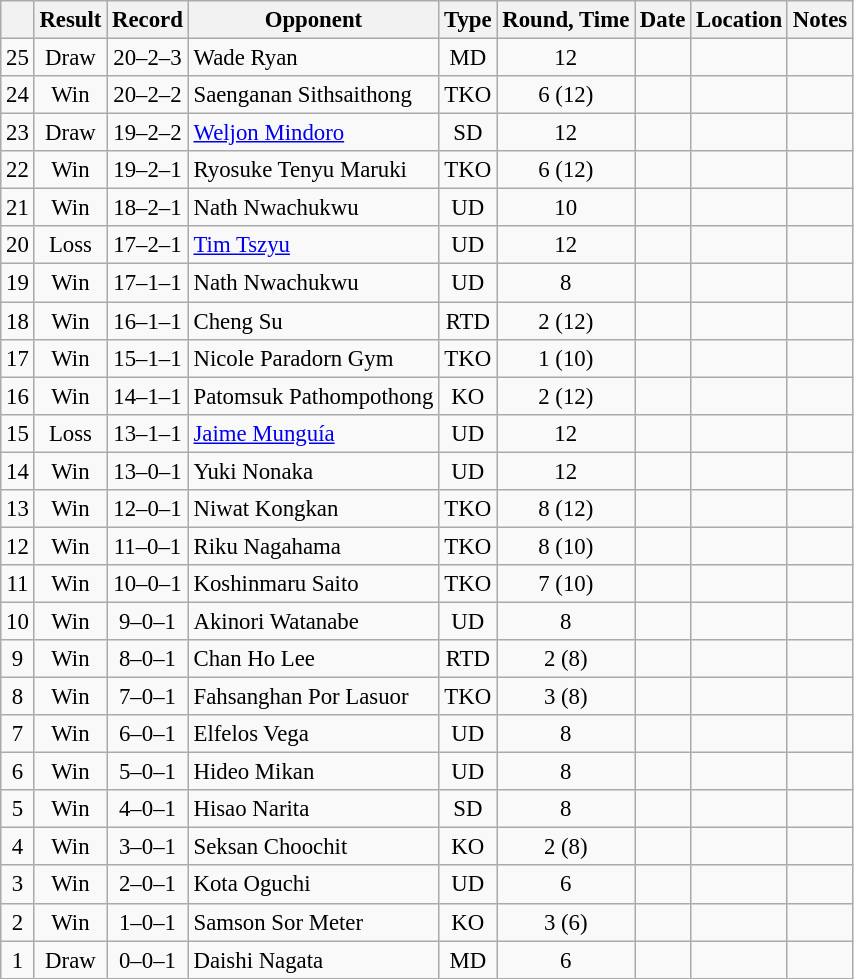<table class="wikitable" style="text-align:center; font-size:95%">
<tr>
<th></th>
<th>Result</th>
<th>Record</th>
<th>Opponent</th>
<th>Type</th>
<th>Round, Time</th>
<th>Date</th>
<th>Location</th>
<th>Notes</th>
</tr>
<tr>
<td>25</td>
<td>Draw</td>
<td>20–2–3</td>
<td align=left>Wade Ryan</td>
<td>MD</td>
<td>12</td>
<td align=left></td>
<td align=left></td>
<td align=left></td>
</tr>
<tr>
<td>24</td>
<td>Win</td>
<td>20–2–2</td>
<td align=left>Saenganan Sithsaithong</td>
<td>TKO</td>
<td>6 (12) </td>
<td align=left></td>
<td align=left></td>
<td align=left></td>
</tr>
<tr>
<td>23</td>
<td>Draw</td>
<td>19–2–2</td>
<td align=left><a href='#'>Weljon Mindoro</a></td>
<td>SD</td>
<td>12</td>
<td align=left></td>
<td align=left></td>
<td align=left></td>
</tr>
<tr>
<td>22</td>
<td>Win</td>
<td>19–2–1</td>
<td align=left>Ryosuke Tenyu Maruki</td>
<td>TKO</td>
<td>6 (12) </td>
<td align=left></td>
<td align=left></td>
<td align=left></td>
</tr>
<tr>
<td>21</td>
<td>Win</td>
<td>18–2–1</td>
<td align=left>Nath Nwachukwu</td>
<td>UD</td>
<td>10</td>
<td align=left></td>
<td align=left></td>
<td></td>
</tr>
<tr>
<td>20</td>
<td>Loss</td>
<td>17–2–1</td>
<td align=left><a href='#'>Tim Tszyu</a></td>
<td>UD</td>
<td>12</td>
<td align=left></td>
<td align=left></td>
<td align=left></td>
</tr>
<tr>
<td>19</td>
<td>Win</td>
<td>17–1–1</td>
<td align=left>Nath Nwachukwu</td>
<td>UD</td>
<td>8</td>
<td align=left></td>
<td align=left></td>
<td></td>
</tr>
<tr>
<td>18</td>
<td>Win</td>
<td>16–1–1</td>
<td align=left>Cheng Su</td>
<td>RTD</td>
<td>2 (12)</td>
<td align=left></td>
<td align=left></td>
<td align=left></td>
</tr>
<tr>
<td>17</td>
<td>Win</td>
<td>15–1–1</td>
<td align=left>Nicole Paradorn Gym</td>
<td>TKO</td>
<td>1 (10) </td>
<td align=left></td>
<td align=left></td>
<td></td>
</tr>
<tr>
<td>16</td>
<td>Win</td>
<td>14–1–1</td>
<td align=left>Patomsuk Pathompothong</td>
<td>KO</td>
<td>2 (12) </td>
<td align=left></td>
<td align=left></td>
<td align=left></td>
</tr>
<tr>
<td>15</td>
<td>Loss</td>
<td>13–1–1</td>
<td align=left><a href='#'>Jaime Munguía</a></td>
<td>UD</td>
<td>12</td>
<td align=left></td>
<td align=left></td>
<td align=left></td>
</tr>
<tr>
<td>14</td>
<td>Win</td>
<td>13–0–1</td>
<td align=left>Yuki Nonaka</td>
<td>UD</td>
<td>12</td>
<td align=left></td>
<td align=left></td>
<td></td>
</tr>
<tr>
<td>13</td>
<td>Win</td>
<td>12–0–1</td>
<td align=left>Niwat Kongkan</td>
<td>TKO</td>
<td>8 (12) </td>
<td align=left></td>
<td align=left></td>
<td align=left></td>
</tr>
<tr>
<td>12</td>
<td>Win</td>
<td>11–0–1</td>
<td align=left>Riku Nagahama</td>
<td>TKO</td>
<td>8 (10) </td>
<td align=left></td>
<td align=left></td>
<td align=left></td>
</tr>
<tr>
<td>11</td>
<td>Win</td>
<td>10–0–1</td>
<td align=left>Koshinmaru Saito</td>
<td>TKO</td>
<td>7 (10) </td>
<td align=left></td>
<td align=left></td>
<td align=left></td>
</tr>
<tr>
<td>10</td>
<td>Win</td>
<td>9–0–1</td>
<td align=left>Akinori Watanabe</td>
<td>UD</td>
<td>8</td>
<td align=left></td>
<td align=left></td>
<td></td>
</tr>
<tr>
<td>9</td>
<td>Win</td>
<td>8–0–1</td>
<td align=left>Chan Ho Lee</td>
<td>RTD</td>
<td>2 (8)</td>
<td align=left></td>
<td align=left></td>
<td></td>
</tr>
<tr>
<td>8</td>
<td>Win</td>
<td>7–0–1</td>
<td align=left>Fahsanghan Por Lasuor</td>
<td>TKO</td>
<td>3 (8) </td>
<td align=left></td>
<td align=left></td>
<td></td>
</tr>
<tr>
<td>7</td>
<td>Win</td>
<td>6–0–1</td>
<td align=left>Elfelos Vega</td>
<td>UD</td>
<td>8</td>
<td align=left></td>
<td align=left></td>
<td></td>
</tr>
<tr>
<td>6</td>
<td>Win</td>
<td>5–0–1</td>
<td align=left>Hideo Mikan</td>
<td>UD</td>
<td>8</td>
<td align=left></td>
<td align=left></td>
<td></td>
</tr>
<tr>
<td>5</td>
<td>Win</td>
<td>4–0–1</td>
<td align=left>Hisao Narita</td>
<td>SD</td>
<td>8</td>
<td align=left></td>
<td align=left></td>
<td></td>
</tr>
<tr>
<td>4</td>
<td>Win</td>
<td>3–0–1</td>
<td align=left>Seksan Choochit</td>
<td>KO</td>
<td>2 (8) </td>
<td align=left></td>
<td align=left></td>
<td></td>
</tr>
<tr>
<td>3</td>
<td>Win</td>
<td>2–0–1</td>
<td align=left>Kota Oguchi</td>
<td>UD</td>
<td>6</td>
<td align=left></td>
<td align=left></td>
<td></td>
</tr>
<tr>
<td>2</td>
<td>Win</td>
<td>1–0–1</td>
<td align=left>Samson Sor Meter</td>
<td>KO</td>
<td>3 (6) </td>
<td align=left></td>
<td align=left></td>
<td></td>
</tr>
<tr>
<td>1</td>
<td>Draw</td>
<td>0–0–1</td>
<td align=left>Daishi Nagata</td>
<td>MD</td>
<td>6</td>
<td align=left></td>
<td align=left></td>
<td></td>
</tr>
</table>
